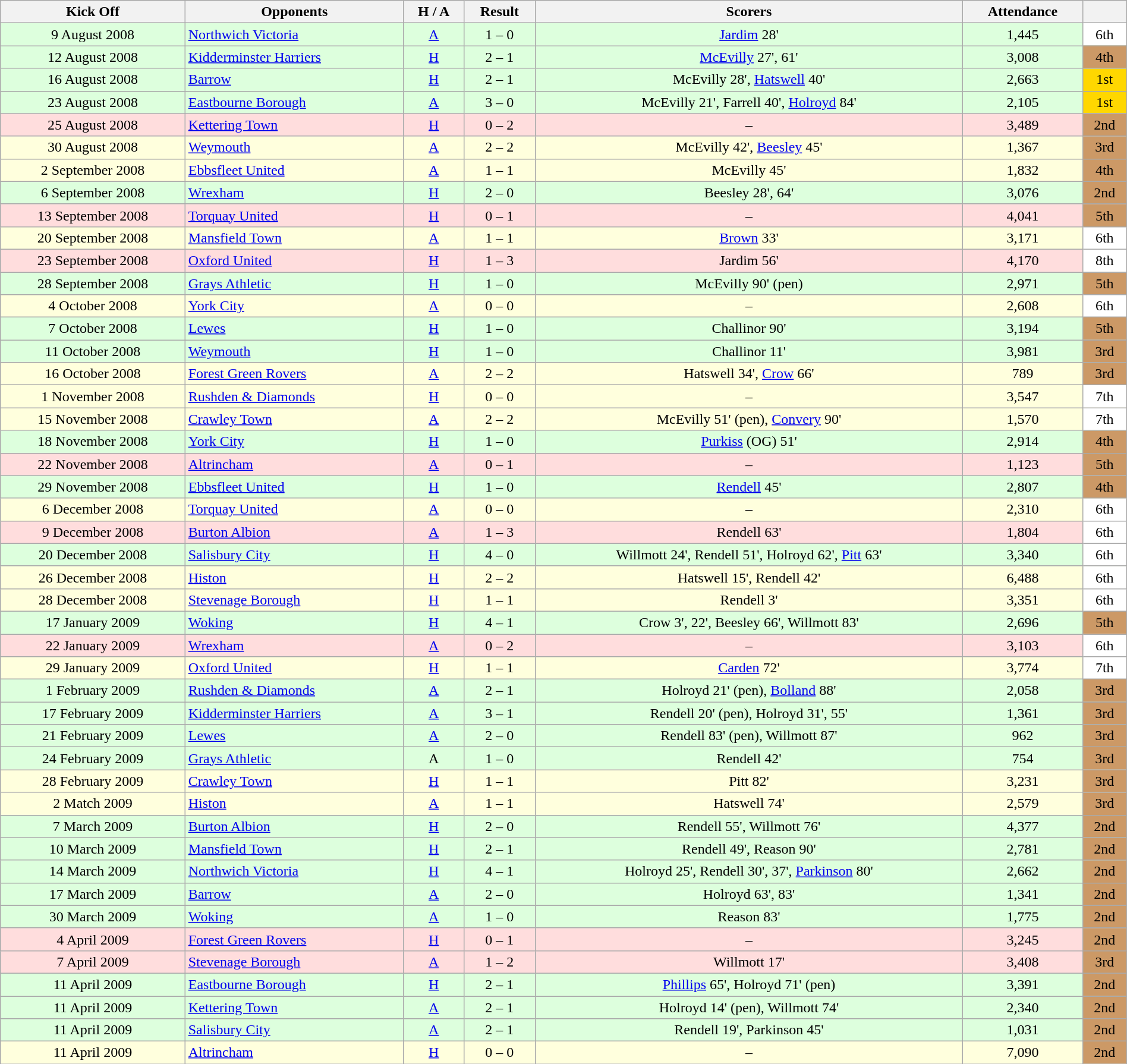<table class="wikitable" style="width:100%;">
<tr style="background:#f0f6ff;">
<th>Kick Off</th>
<th>Opponents</th>
<th>H / A</th>
<th>Result</th>
<th>Scorers</th>
<th>Attendance</th>
<th></th>
</tr>
<tr bgcolor="#DDFFDD">
<td align=center>9 August 2008</td>
<td><a href='#'>Northwich Victoria</a></td>
<td align=center><a href='#'>A</a></td>
<td align=center>1 – 0</td>
<td align=center><a href='#'>Jardim</a> 28'</td>
<td align=center>1,445</td>
<td align=center bgcolor="white">6th</td>
</tr>
<tr bgcolor="#DDFFDD">
<td align=center>12 August 2008</td>
<td><a href='#'>Kidderminster Harriers</a></td>
<td align=center><a href='#'>H</a></td>
<td align=center>2 – 1</td>
<td align=center><a href='#'>McEvilly</a> 27', 61'</td>
<td align=center>3,008</td>
<td align=center bgcolor="#CC9966">4th</td>
</tr>
<tr bgcolor="#DDFFDD">
<td align=center>16 August 2008</td>
<td><a href='#'>Barrow</a></td>
<td align=center><a href='#'>H</a></td>
<td align=center>2 – 1</td>
<td align=center>McEvilly 28', <a href='#'>Hatswell</a> 40'</td>
<td align=center>2,663</td>
<td align=center bgcolor=gold>1st</td>
</tr>
<tr bgcolor="#DDFFDD">
<td align=center>23 August 2008</td>
<td><a href='#'>Eastbourne Borough</a></td>
<td align=center><a href='#'>A</a></td>
<td align=center>3 – 0</td>
<td align=center>McEvilly 21', Farrell 40', <a href='#'>Holroyd</a> 84'</td>
<td align=center>2,105</td>
<td align=center bgcolor=gold>1st</td>
</tr>
<tr bgcolor="#FFDDDD">
<td align=center>25 August 2008</td>
<td><a href='#'>Kettering Town</a></td>
<td align=center><a href='#'>H</a></td>
<td align=center>0 – 2</td>
<td align=center>–</td>
<td align=center>3,489</td>
<td align=center bgcolor="#CC9966">2nd</td>
</tr>
<tr bgcolor="#FFFFDD">
<td align=center>30 August 2008</td>
<td><a href='#'>Weymouth</a></td>
<td align=center><a href='#'>A</a></td>
<td align=center>2 – 2</td>
<td align=center>McEvilly 42', <a href='#'>Beesley</a> 45'</td>
<td align=center>1,367</td>
<td align=center bgcolor="#CC9966">3rd</td>
</tr>
<tr bgcolor="#FFFFDD">
<td align=center>2 September 2008</td>
<td><a href='#'>Ebbsfleet United</a></td>
<td align=center><a href='#'>A</a></td>
<td align=center>1 – 1</td>
<td align=center>McEvilly 45'</td>
<td align=center>1,832</td>
<td align=center bgcolor="#CC9966">4th</td>
</tr>
<tr bgcolor="#DDFFDD">
<td align=center>6 September 2008</td>
<td><a href='#'>Wrexham</a></td>
<td align=center><a href='#'>H</a></td>
<td align=center>2 – 0</td>
<td align=center>Beesley 28', 64'</td>
<td align=center>3,076</td>
<td align=center bgcolor="#CC9966">2nd</td>
</tr>
<tr bgcolor="#FFDDDD">
<td align=center>13 September 2008</td>
<td><a href='#'>Torquay United</a></td>
<td align=center><a href='#'>H</a></td>
<td align=center>0 – 1</td>
<td align=center>–</td>
<td align=center>4,041</td>
<td align=center bgcolor="#CC9966">5th</td>
</tr>
<tr bgcolor="#FFFFDD">
<td align=center>20 September 2008</td>
<td><a href='#'>Mansfield Town</a></td>
<td align=center><a href='#'>A</a></td>
<td align=center>1 – 1</td>
<td align=center><a href='#'>Brown</a> 33'</td>
<td align=center>3,171</td>
<td align=center bgcolor=white>6th</td>
</tr>
<tr bgcolor="#FFDDDD">
<td align=center>23 September 2008</td>
<td><a href='#'>Oxford United</a></td>
<td align=center><a href='#'>H</a></td>
<td align=center>1 – 3</td>
<td align=center>Jardim 56'</td>
<td align=center>4,170</td>
<td align=center bgcolor=white>8th</td>
</tr>
<tr bgcolor="#DDFFDD">
<td align=center>28 September 2008</td>
<td><a href='#'>Grays Athletic</a></td>
<td align=center><a href='#'>H</a></td>
<td align=center>1 – 0</td>
<td align=center>McEvilly 90' (pen)</td>
<td align=center>2,971</td>
<td align=center bgcolor="#CC9966">5th</td>
</tr>
<tr bgcolor="#FFFFDD">
<td align=center>4 October 2008</td>
<td><a href='#'>York City</a></td>
<td align=center><a href='#'>A</a></td>
<td align=center>0 – 0</td>
<td align=center>–</td>
<td align=center>2,608</td>
<td align=center bgcolor=white>6th</td>
</tr>
<tr bgcolor="#DDFFDD">
<td align=center>7 October 2008</td>
<td><a href='#'>Lewes</a></td>
<td align=center><a href='#'>H</a></td>
<td align=center>1 – 0</td>
<td align=center>Challinor 90'</td>
<td align=center>3,194</td>
<td align=center bgcolor="#CC9966">5th</td>
</tr>
<tr bgcolor="#DDFFDD">
<td align=center>11 October 2008</td>
<td><a href='#'>Weymouth</a></td>
<td align=center><a href='#'>H</a></td>
<td align=center>1 – 0</td>
<td align=center>Challinor 11'</td>
<td align=center>3,981</td>
<td align=center bgcolor="#CC9966">3rd</td>
</tr>
<tr bgcolor="#FFFFDD">
<td align=center>16 October 2008</td>
<td><a href='#'>Forest Green Rovers</a></td>
<td align=center><a href='#'>A</a></td>
<td align=center>2 – 2</td>
<td align=center>Hatswell 34', <a href='#'>Crow</a> 66'</td>
<td align=center>789</td>
<td align=center bgcolor="#CC9966">3rd</td>
</tr>
<tr bgcolor="#FFFFDD">
<td align=center>1 November 2008</td>
<td><a href='#'>Rushden & Diamonds</a></td>
<td align=center><a href='#'>H</a></td>
<td align=center>0 – 0</td>
<td align=center>–</td>
<td align=center>3,547</td>
<td align=center bgcolor=white>7th</td>
</tr>
<tr bgcolor="#FFFFDD">
<td align=center>15 November 2008</td>
<td><a href='#'>Crawley Town</a></td>
<td align=center><a href='#'>A</a></td>
<td align=center>2 – 2</td>
<td align=center>McEvilly 51' (pen), <a href='#'>Convery</a> 90'</td>
<td align=center>1,570</td>
<td align=center bgcolor=white>7th</td>
</tr>
<tr bgcolor="#DDFFDD">
<td align=center>18 November 2008</td>
<td><a href='#'>York City</a></td>
<td align=center><a href='#'>H</a></td>
<td align=center>1 – 0</td>
<td align=center><a href='#'>Purkiss</a> (OG) 51'</td>
<td align=center>2,914</td>
<td align=center bgcolor="#CC9966">4th</td>
</tr>
<tr bgcolor="#FFDDDD">
<td align=center>22 November 2008</td>
<td><a href='#'>Altrincham</a></td>
<td align=center><a href='#'>A</a></td>
<td align=center>0 – 1</td>
<td align=center>–</td>
<td align=center>1,123</td>
<td align=center bgcolor="#CC9966">5th</td>
</tr>
<tr bgcolor="#DDFFDD">
<td align=center>29 November 2008</td>
<td><a href='#'>Ebbsfleet United</a></td>
<td align=center><a href='#'>H</a></td>
<td align=center>1 – 0</td>
<td align=center><a href='#'>Rendell</a> 45'</td>
<td align=center>2,807</td>
<td align=center bgcolor="#CC9966">4th</td>
</tr>
<tr bgcolor="#FFFFDD">
<td align=center>6 December 2008</td>
<td><a href='#'>Torquay United</a></td>
<td align=center><a href='#'>A</a></td>
<td align=center>0 – 0</td>
<td align=center>–</td>
<td align=center>2,310</td>
<td align=center bgcolor=white>6th</td>
</tr>
<tr bgcolor="#FFDDDD">
<td align=center>9 December 2008</td>
<td><a href='#'>Burton Albion</a></td>
<td align=center><a href='#'>A</a></td>
<td align=center>1 – 3</td>
<td align=center>Rendell 63'</td>
<td align=center>1,804</td>
<td align=center bgcolor=white>6th</td>
</tr>
<tr bgcolor="#DDFFDD">
<td align=center>20 December 2008</td>
<td><a href='#'>Salisbury City</a></td>
<td align=center><a href='#'>H</a></td>
<td align=center>4 – 0</td>
<td align=center>Willmott 24', Rendell 51', Holroyd 62', <a href='#'>Pitt</a> 63'</td>
<td align=center>3,340</td>
<td align=center bgcolor=white>6th</td>
</tr>
<tr bgcolor="#FFFFDD">
<td align=center>26 December 2008</td>
<td><a href='#'>Histon</a></td>
<td align=center><a href='#'>H</a></td>
<td align=center>2 – 2</td>
<td align=center>Hatswell 15', Rendell 42'</td>
<td align=center>6,488</td>
<td align=center bgcolor=white>6th</td>
</tr>
<tr bgcolor="#FFFFDD">
<td align=center>28 December 2008</td>
<td><a href='#'>Stevenage Borough</a></td>
<td align=center><a href='#'>H</a></td>
<td align=center>1 – 1</td>
<td align=center>Rendell 3'</td>
<td align=center>3,351</td>
<td align=center bgcolor=white>6th</td>
</tr>
<tr bgcolor="#DDFFDD">
<td align=center>17 January 2009</td>
<td><a href='#'>Woking</a></td>
<td align=center><a href='#'>H</a></td>
<td align=center>4 – 1</td>
<td align=center>Crow 3', 22', Beesley 66', Willmott 83'</td>
<td align=center>2,696</td>
<td align=center bgcolor="#CC9966">5th</td>
</tr>
<tr bgcolor="#FFDDDD">
<td align=center>22 January 2009</td>
<td><a href='#'>Wrexham</a></td>
<td align=center><a href='#'>A</a></td>
<td align=center>0 – 2</td>
<td align=center>–</td>
<td align=center>3,103</td>
<td align=center bgcolor=white>6th</td>
</tr>
<tr bgcolor="#FFFFDD">
<td align=center>29 January 2009</td>
<td><a href='#'>Oxford United</a></td>
<td align=center><a href='#'>H</a></td>
<td align=center>1 – 1</td>
<td align=center><a href='#'>Carden</a> 72'</td>
<td align=center>3,774</td>
<td align=center bgcolor=white>7th</td>
</tr>
<tr bgcolor="#DDFFDD">
<td align=center>1 February 2009</td>
<td><a href='#'>Rushden & Diamonds</a></td>
<td align=center><a href='#'>A</a></td>
<td align=center>2 – 1</td>
<td align=center>Holroyd 21' (pen), <a href='#'>Bolland</a> 88'</td>
<td align=center>2,058</td>
<td align=center bgcolor="#CC9966">3rd</td>
</tr>
<tr bgcolor="#DDFFDD">
<td align=center>17 February 2009</td>
<td><a href='#'>Kidderminster Harriers</a></td>
<td align=center><a href='#'>A</a></td>
<td align=center>3 – 1</td>
<td align=center>Rendell 20' (pen), Holroyd 31', 55'</td>
<td align=center>1,361</td>
<td align=center bgcolor="#CC9966">3rd</td>
</tr>
<tr bgcolor="#DDFFDD">
<td align=center>21 February 2009</td>
<td><a href='#'>Lewes</a></td>
<td align=center><a href='#'>A</a></td>
<td align=center>2 – 0</td>
<td align=center>Rendell 83' (pen), Willmott 87'</td>
<td align=center>962</td>
<td align=center bgcolor="#CC9966">3rd</td>
</tr>
<tr bgcolor="#DDFFDD">
<td align=center>24 February 2009</td>
<td><a href='#'>Grays Athletic</a></td>
<td align=center>A</td>
<td align=center>1 – 0</td>
<td align=center>Rendell 42'</td>
<td align=center>754</td>
<td align=center bgcolor="#CC9966">3rd</td>
</tr>
<tr bgcolor="#FFFFDD">
<td align=center>28 February 2009</td>
<td><a href='#'>Crawley Town</a></td>
<td align=center><a href='#'>H</a></td>
<td align=center>1 – 1</td>
<td align=center>Pitt 82'</td>
<td align=center>3,231</td>
<td align=center bgcolor="#CC9966">3rd</td>
</tr>
<tr bgcolor="#FFFFDD">
<td align=center>2 Match 2009</td>
<td><a href='#'>Histon</a></td>
<td align=center><a href='#'>A</a></td>
<td align=center>1 – 1</td>
<td align=center>Hatswell 74'</td>
<td align=center>2,579</td>
<td align=center bgcolor="#CC9966">3rd</td>
</tr>
<tr bgcolor="#DDFFDD">
<td align=center>7 March 2009</td>
<td><a href='#'>Burton Albion</a></td>
<td align=center><a href='#'>H</a></td>
<td align=center>2 – 0</td>
<td align=center>Rendell 55', Willmott 76'</td>
<td align=center>4,377</td>
<td align=center bgcolor="#CC9966">2nd</td>
</tr>
<tr bgcolor="#DDFFDD">
<td align=center>10 March 2009</td>
<td><a href='#'>Mansfield Town</a></td>
<td align=center><a href='#'>H</a></td>
<td align=center>2 – 1</td>
<td align=center>Rendell 49', Reason 90'</td>
<td align=center>2,781</td>
<td align=center bgcolor="#CC9966">2nd</td>
</tr>
<tr bgcolor="#DDFFDD">
<td align=center>14 March 2009</td>
<td><a href='#'>Northwich Victoria</a></td>
<td align=center><a href='#'>H</a></td>
<td align=center>4 – 1</td>
<td align=center>Holroyd 25', Rendell 30', 37', <a href='#'>Parkinson</a> 80'</td>
<td align=center>2,662</td>
<td align=center bgcolor="#CC9966">2nd</td>
</tr>
<tr bgcolor="#DDFFDD">
<td align=center>17 March 2009</td>
<td><a href='#'>Barrow</a></td>
<td align=center><a href='#'>A</a></td>
<td align=center>2 – 0</td>
<td align=center>Holroyd 63', 83'</td>
<td align=center>1,341</td>
<td align=center bgcolor="#CC9966">2nd</td>
</tr>
<tr bgcolor="#DDFFDD">
<td align=center>30 March 2009</td>
<td><a href='#'>Woking</a></td>
<td align=center><a href='#'>A</a></td>
<td align=center>1 – 0</td>
<td align=center>Reason 83'</td>
<td align=center>1,775</td>
<td align=center bgcolor="#CC9966">2nd</td>
</tr>
<tr bgcolor="#FFDDDD">
<td align=center>4 April 2009</td>
<td><a href='#'>Forest Green Rovers</a></td>
<td align=center><a href='#'>H</a></td>
<td align=center>0 – 1</td>
<td align=center>–</td>
<td align=center>3,245</td>
<td align=center bgcolor="#CC9966">2nd</td>
</tr>
<tr bgcolor="#FFDDDD">
<td align=center>7 April 2009</td>
<td><a href='#'>Stevenage Borough</a></td>
<td align=center><a href='#'>A</a></td>
<td align=center>1 – 2</td>
<td align=center>Willmott 17'</td>
<td align=center>3,408</td>
<td align=center bgcolor="#CC9966">3rd</td>
</tr>
<tr bgcolor="#DDFFDD">
<td align=center>11 April 2009</td>
<td><a href='#'>Eastbourne Borough</a></td>
<td align=center><a href='#'>H</a></td>
<td align=center>2 – 1</td>
<td align=center><a href='#'>Phillips</a> 65', Holroyd 71' (pen)</td>
<td align=center>3,391</td>
<td align=center bgcolor="#CC9966">2nd</td>
</tr>
<tr bgcolor="#DDFFDD">
<td align=center>11 April 2009</td>
<td><a href='#'>Kettering Town</a></td>
<td align=center><a href='#'>A</a></td>
<td align=center>2 – 1</td>
<td align=center>Holroyd 14' (pen), Willmott 74'</td>
<td align=center>2,340</td>
<td align=center bgcolor="#CC9966">2nd</td>
</tr>
<tr bgcolor="#DDFFDD">
<td align=center>11 April 2009</td>
<td><a href='#'>Salisbury City</a></td>
<td align=center><a href='#'>A</a></td>
<td align=center>2 – 1</td>
<td align=center>Rendell 19', Parkinson 45'</td>
<td align=center>1,031</td>
<td align=center bgcolor="#CC9966">2nd</td>
</tr>
<tr bgcolor="#FFFFDD">
<td align=center>11 April 2009</td>
<td><a href='#'>Altrincham</a></td>
<td align=center><a href='#'>H</a></td>
<td align=center>0 – 0</td>
<td align=center>–</td>
<td align=center>7,090</td>
<td align=center bgcolor="#CC9966">2nd</td>
</tr>
</table>
